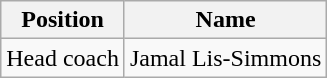<table class="wikitable">
<tr>
<th>Position</th>
<th>Name</th>
</tr>
<tr>
<td>Head coach</td>
<td>Jamal Lis-Simmons</td>
</tr>
</table>
